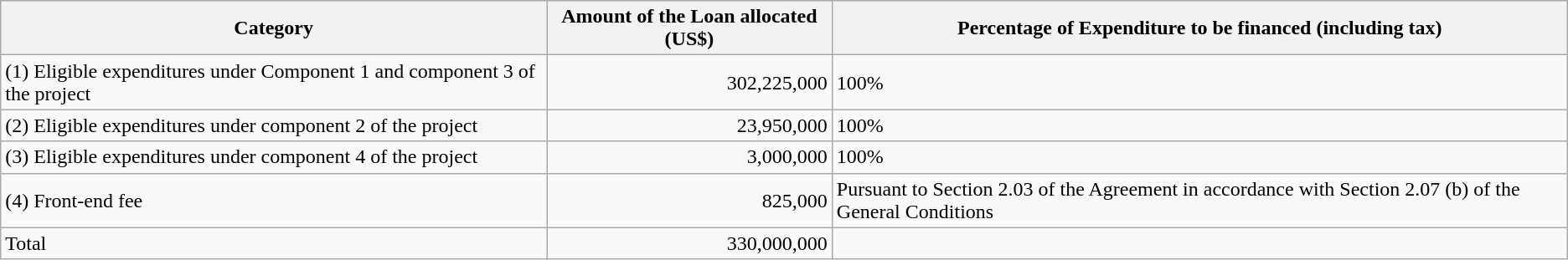<table class="wikitable">
<tr>
<th>Category</th>
<th>Amount of the Loan allocated (US$)</th>
<th>Percentage of Expenditure to be financed (including tax)</th>
</tr>
<tr>
<td>(1) Eligible expenditures under Component 1 and component 3 of the project</td>
<td align="right">302,225,000</td>
<td>100%</td>
</tr>
<tr>
<td>(2) Eligible expenditures under component 2 of the project</td>
<td align="right">23,950,000</td>
<td>100%</td>
</tr>
<tr>
<td>(3) Eligible expenditures under component 4 of the project</td>
<td align="right">3,000,000</td>
<td>100%</td>
</tr>
<tr>
<td>(4) Front-end fee</td>
<td align="right">825,000</td>
<td>Pursuant to Section 2.03 of the Agreement in accordance with Section 2.07 (b) of the General Conditions</td>
</tr>
<tr>
<td>Total</td>
<td align="right">330,000,000</td>
<td></td>
</tr>
</table>
